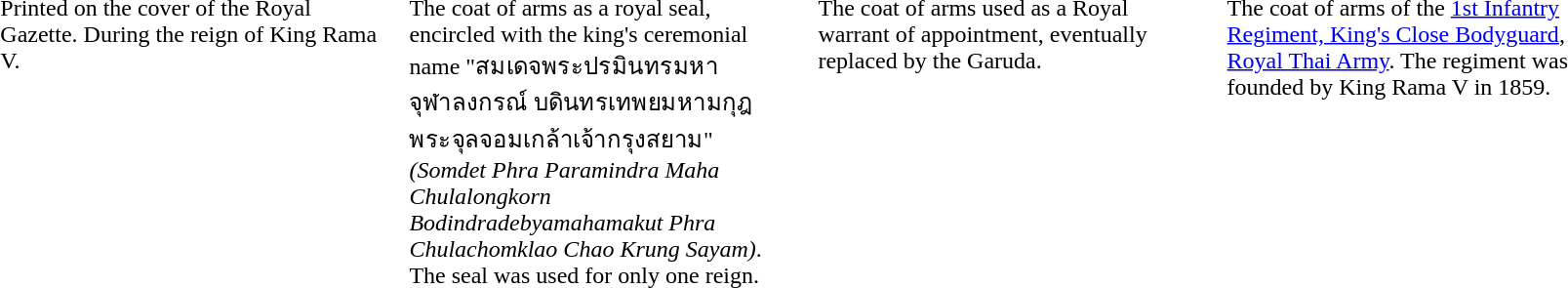<table cellspacing=20 style="margin-left: auto; margin-right: auto; border: none; width: 90%">
<tr>
<th width=25%></th>
<th width=25%></th>
<th width=25%></th>
<th width=25%></th>
</tr>
<tr style="vertical-align: top;">
<td>Printed on the cover of the Royal Gazette. During the reign of King Rama V.</td>
<td>The coat of arms as a royal seal, encircled with the king's ceremonial name "สมเดจพระปรมินทรมหาจุฬาลงกรณ์ บดินทรเทพยมหามกุฎ พระจุลจอมเกล้าเจ้ากรุงสยาม" <em>(Somdet Phra Paramindra Maha Chulalongkorn Bodindradebyamahamakut Phra Chulachomklao Chao Krung Sayam)</em>. The seal was used for only one reign.</td>
<td>The coat of arms used as a Royal warrant of appointment, eventually replaced by the Garuda.</td>
<td>The coat of arms of the <a href='#'>1st Infantry Regiment, King's Close Bodyguard</a>, <a href='#'>Royal Thai Army</a>. The regiment was founded by King Rama V in 1859.</td>
</tr>
</table>
